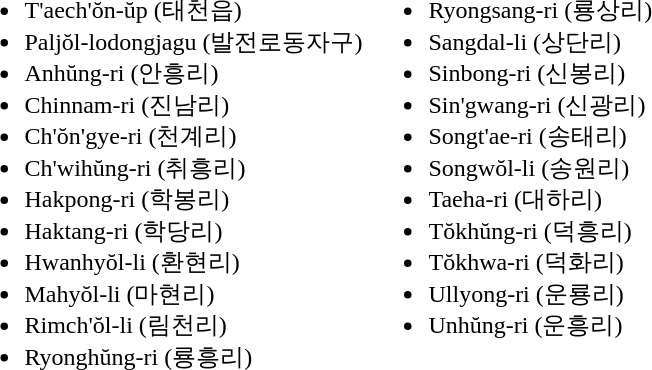<table>
<tr>
<td valign="top"><br><ul><li>T'aech'ŏn-ŭp (태천읍)</li><li>Paljŏl-lodongjagu (발전로동자구)</li><li>Anhŭng-ri (안흥리)</li><li>Chinnam-ri (진남리)</li><li>Ch'ŏn'gye-ri (천계리)</li><li>Ch'wihŭng-ri (취흥리)</li><li>Hakpong-ri (학봉리)</li><li>Haktang-ri (학당리)</li><li>Hwanhyŏl-li (환현리)</li><li>Mahyŏl-li (마현리)</li><li>Rimch'ŏl-li (림천리)</li><li>Ryonghŭng-ri (룡흥리)</li></ul></td>
<td valign="top"><br><ul><li>Ryongsang-ri (룡상리)</li><li>Sangdal-li (상단리)</li><li>Sinbong-ri (신봉리)</li><li>Sin'gwang-ri (신광리)</li><li>Songt'ae-ri (송태리)</li><li>Songwŏl-li (송원리)</li><li>Taeha-ri (대하리)</li><li>Tŏkhŭng-ri (덕흥리)</li><li>Tŏkhwa-ri (덕화리)</li><li>Ullyong-ri (운룡리)</li><li>Unhŭng-ri (운흥리)</li></ul></td>
</tr>
</table>
